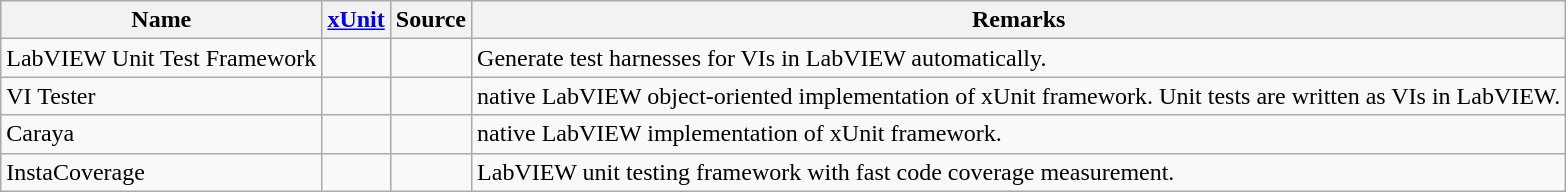<table class="wikitable sortable">
<tr>
<th>Name</th>
<th><a href='#'>xUnit</a></th>
<th>Source</th>
<th>Remarks</th>
</tr>
<tr>
<td>LabVIEW Unit Test Framework</td>
<td></td>
<td></td>
<td>Generate test harnesses for VIs in LabVIEW automatically.</td>
</tr>
<tr>
<td>VI Tester</td>
<td></td>
<td></td>
<td>native LabVIEW object-oriented implementation of xUnit framework. Unit tests are written as VIs in LabVIEW.</td>
</tr>
<tr>
<td>Caraya</td>
<td></td>
<td></td>
<td>native LabVIEW implementation of xUnit framework.</td>
</tr>
<tr>
<td>InstaCoverage</td>
<td></td>
<td></td>
<td>LabVIEW unit testing framework with fast code coverage measurement.</td>
</tr>
</table>
